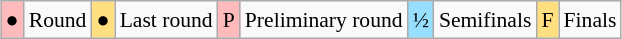<table class="wikitable" style="margin:0.5em auto; font-size:90%; line-height:1.25em;">
<tr>
<td bgcolor="#FFBBBB" align=center>●</td>
<td>Round</td>
<td bgcolor="#FFDF80" align=center>●</td>
<td>Last round</td>
<td bgcolor="#FFBBBB" align=center>P</td>
<td>Preliminary round</td>
<td bgcolor="#97DEFF" align=center>½</td>
<td>Semifinals</td>
<td bgcolor="#FFDF80" align=center>F</td>
<td>Finals</td>
</tr>
</table>
